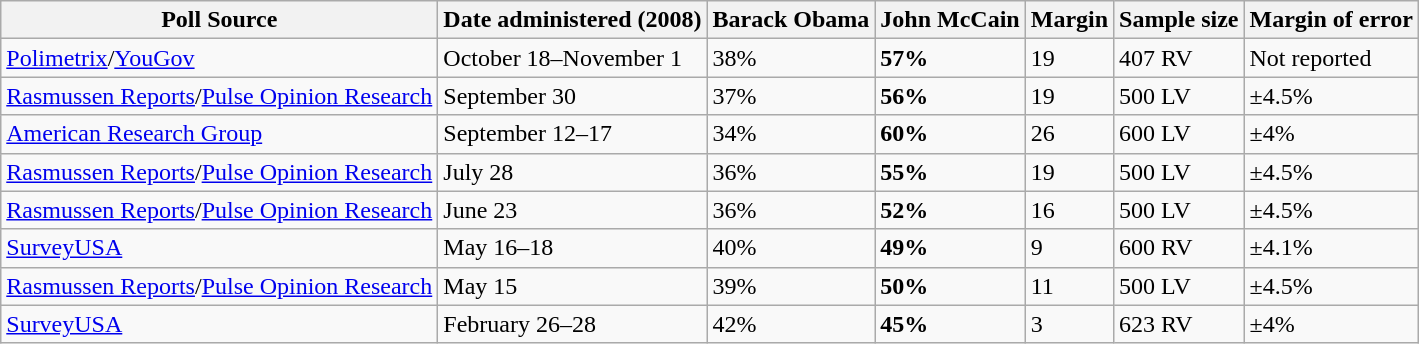<table class="wikitable collapsible">
<tr>
<th>Poll Source</th>
<th>Date administered (2008)</th>
<th>Barack Obama</th>
<th>John McCain</th>
<th>Margin</th>
<th>Sample size</th>
<th>Margin of error</th>
</tr>
<tr>
<td><a href='#'>Polimetrix</a>/<a href='#'>YouGov</a></td>
<td>October 18–November 1</td>
<td>38%</td>
<td><strong>57%</strong></td>
<td>19</td>
<td>407 RV</td>
<td>Not reported</td>
</tr>
<tr>
<td><a href='#'>Rasmussen Reports</a>/<a href='#'>Pulse Opinion Research</a></td>
<td>September 30</td>
<td>37%</td>
<td><strong>56%</strong></td>
<td>19</td>
<td>500 LV</td>
<td>±4.5%</td>
</tr>
<tr>
<td><a href='#'>American Research Group</a></td>
<td>September 12–17</td>
<td>34%</td>
<td><strong>60%</strong></td>
<td>26</td>
<td>600 LV</td>
<td>±4%</td>
</tr>
<tr>
<td><a href='#'>Rasmussen Reports</a>/<a href='#'>Pulse Opinion Research</a></td>
<td>July 28</td>
<td>36%</td>
<td><strong>55%</strong></td>
<td>19</td>
<td>500 LV</td>
<td>±4.5%</td>
</tr>
<tr>
<td><a href='#'>Rasmussen Reports</a>/<a href='#'>Pulse Opinion Research</a></td>
<td>June 23</td>
<td>36%</td>
<td><strong>52%</strong></td>
<td>16</td>
<td>500 LV</td>
<td>±4.5%</td>
</tr>
<tr>
<td><a href='#'>SurveyUSA</a></td>
<td>May 16–18</td>
<td>40%</td>
<td><strong>49%</strong></td>
<td>9</td>
<td>600 RV</td>
<td>±4.1%</td>
</tr>
<tr>
<td><a href='#'>Rasmussen Reports</a>/<a href='#'>Pulse Opinion Research</a></td>
<td>May 15</td>
<td>39%</td>
<td><strong>50%</strong></td>
<td>11</td>
<td>500 LV</td>
<td>±4.5%</td>
</tr>
<tr>
<td><a href='#'>SurveyUSA</a></td>
<td>February 26–28</td>
<td>42%</td>
<td><strong>45%</strong></td>
<td>3</td>
<td>623 RV</td>
<td>±4%</td>
</tr>
</table>
